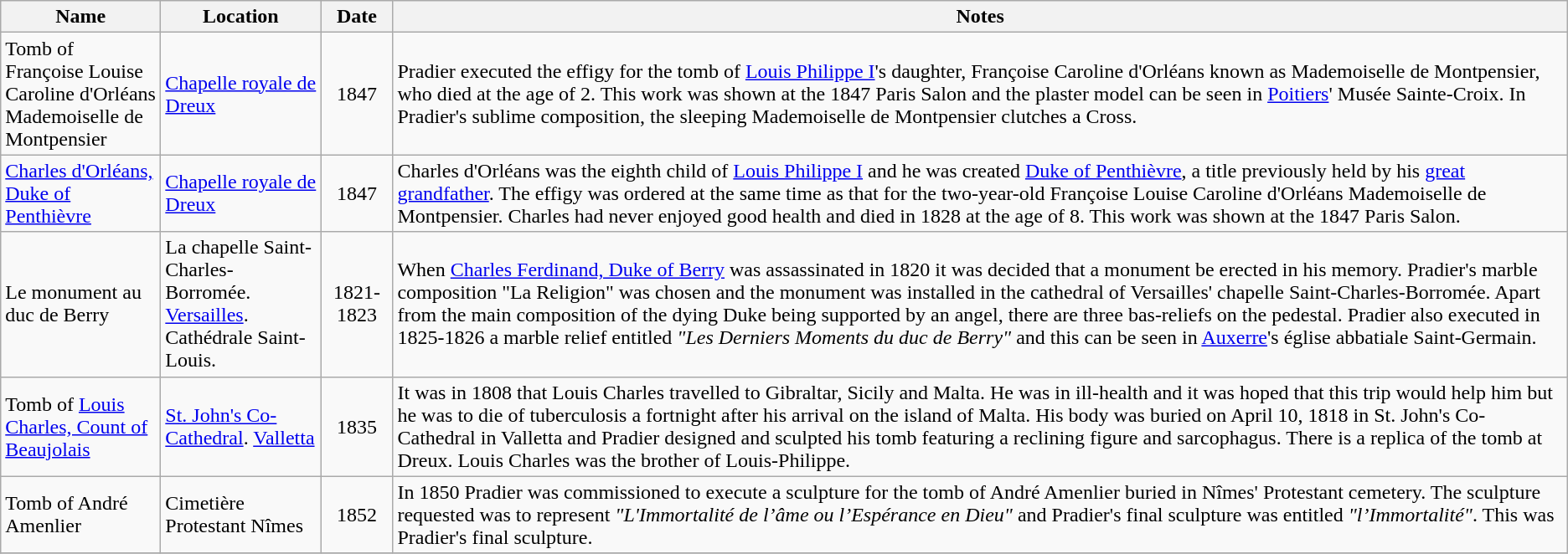<table class="wikitable sortable plainrowheaders">
<tr>
<th style="width:120px">Name</th>
<th style="width:120px">Location</th>
<th style="width:50px">Date</th>
<th class="unsortable">Notes</th>
</tr>
<tr>
<td>Tomb of Françoise Louise Caroline d'Orléans Mademoiselle de Montpensier</td>
<td><a href='#'>Chapelle royale de Dreux</a></td>
<td align="center">1847</td>
<td>Pradier executed the effigy for the tomb of <a href='#'>Louis Philippe I</a>'s daughter, Françoise Caroline d'Orléans known as Mademoiselle de Montpensier, who died at the age of 2. This work was shown at the 1847 Paris Salon and the plaster model can be seen in <a href='#'>Poitiers</a>' Musée Sainte-Croix. In Pradier's sublime composition, the sleeping Mademoiselle de Montpensier clutches a Cross.<br></td>
</tr>
<tr>
<td><a href='#'>Charles d'Orléans, Duke of Penthièvre</a></td>
<td><a href='#'>Chapelle royale de Dreux</a></td>
<td align="center">1847</td>
<td>Charles d'Orléans was the eighth child of <a href='#'>Louis Philippe I</a> and he was created <a href='#'>Duke of Penthièvre</a>, a title previously held by his <a href='#'>great grandfather</a>. The effigy was ordered at the same time as that for the two-year-old Françoise Louise Caroline d'Orléans Mademoiselle de Montpensier.  Charles had never enjoyed good health and died in 1828 at the age of 8. This work was shown at the 1847 Paris Salon.<br></td>
</tr>
<tr>
<td>Le monument au duc de Berry</td>
<td>La chapelle Saint-Charles-Borromée. <a href='#'>Versailles</a>. Cathédrale Saint-Louis.</td>
<td align="center">1821-1823</td>
<td>When <a href='#'>Charles Ferdinand, Duke of Berry</a> was assassinated in 1820 it was decided that a monument be erected in his memory. Pradier's marble composition "La Religion" was chosen and the monument was installed in the cathedral of Versailles' chapelle Saint-Charles-Borromée. Apart from the main composition of the dying Duke being supported by an angel, there are three bas-reliefs on the pedestal. Pradier also executed in 1825-1826 a marble relief entitled <em>"Les Derniers Moments du duc de Berry"</em> and this can be seen in <a href='#'>Auxerre</a>'s église abbatiale Saint-Germain.</td>
</tr>
<tr>
<td>Tomb of <a href='#'>Louis Charles, Count of Beaujolais</a></td>
<td><a href='#'>St. John's Co-Cathedral</a>. <a href='#'>Valletta</a></td>
<td align="center">1835</td>
<td>It was in 1808 that Louis Charles travelled to Gibraltar, Sicily and Malta. He was in ill-health and it was hoped that this trip would help him but he was to die of tuberculosis a fortnight after his arrival on the island of Malta. His body was buried on April 10, 1818 in St. John's Co-Cathedral in Valletta and Pradier designed and sculpted his tomb featuring a reclining figure and sarcophagus.  There is a replica of the tomb at Dreux. Louis Charles was the brother of Louis-Philippe.</td>
</tr>
<tr>
<td>Tomb of André Amenlier</td>
<td>Cimetière Protestant Nîmes</td>
<td align="center">1852</td>
<td>In 1850 Pradier was commissioned to execute a sculpture for the tomb of André Amenlier buried in Nîmes' Protestant cemetery. The sculpture requested was to represent <em>"L'Immortalité de l’âme ou l’Espérance en Dieu"</em> and Pradier's final sculpture was entitled <em>"l’Immortalité"</em>. This was Pradier's final sculpture.</td>
</tr>
<tr>
</tr>
</table>
